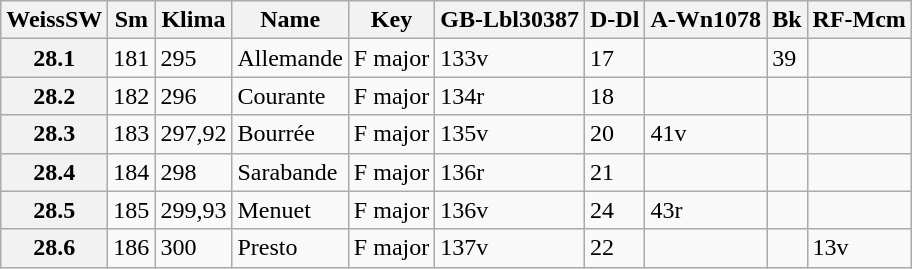<table border="1" class="wikitable sortable">
<tr>
<th data-sort-type="number">WeissSW</th>
<th>Sm</th>
<th>Klima</th>
<th class="unsortable">Name</th>
<th class="unsortable">Key</th>
<th>GB-Lbl30387</th>
<th>D-Dl</th>
<th>A-Wn1078</th>
<th>Bk</th>
<th>RF-Mcm</th>
</tr>
<tr>
<th data-sort-value="1">28.1</th>
<td>181</td>
<td>295</td>
<td>Allemande</td>
<td>F major</td>
<td>133v</td>
<td>17</td>
<td></td>
<td>39</td>
<td></td>
</tr>
<tr>
<th data-sort-value="2">28.2</th>
<td>182</td>
<td>296</td>
<td>Courante</td>
<td>F major</td>
<td>134r</td>
<td>18</td>
<td></td>
<td></td>
<td></td>
</tr>
<tr>
<th data-sort-value="3">28.3</th>
<td>183</td>
<td>297,92</td>
<td>Bourrée</td>
<td>F major</td>
<td>135v</td>
<td>20</td>
<td>41v</td>
<td></td>
<td></td>
</tr>
<tr>
<th data-sort-value="4">28.4</th>
<td>184</td>
<td>298</td>
<td>Sarabande</td>
<td>F major</td>
<td>136r</td>
<td>21</td>
<td></td>
<td></td>
<td></td>
</tr>
<tr>
<th data-sort-value="5">28.5</th>
<td>185</td>
<td>299,93</td>
<td>Menuet</td>
<td>F major</td>
<td>136v</td>
<td>24</td>
<td>43r</td>
<td></td>
<td></td>
</tr>
<tr>
<th data-sort-value="6">28.6</th>
<td>186</td>
<td>300</td>
<td>Presto</td>
<td>F major</td>
<td>137v</td>
<td>22</td>
<td></td>
<td></td>
<td>13v</td>
</tr>
</table>
